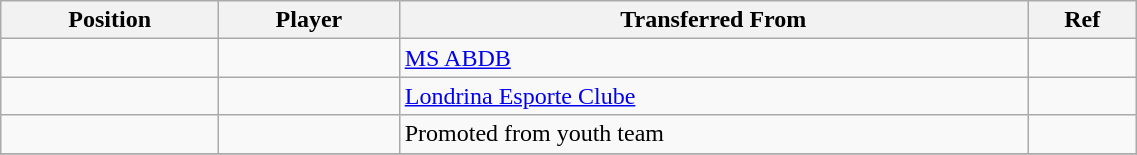<table class="wikitable sortable" style="width:60%; text-align:center; font-size:100%; text-align:left;">
<tr>
<th>Position</th>
<th>Player</th>
<th>Transferred From</th>
<th>Ref</th>
</tr>
<tr>
<td></td>
<td></td>
<td> <a href='#'>MS ABDB</a></td>
<td></td>
</tr>
<tr>
<td></td>
<td></td>
<td> <a href='#'>Londrina Esporte Clube</a></td>
<td></td>
</tr>
<tr>
<td></td>
<td></td>
<td>Promoted from youth team</td>
<td></td>
</tr>
<tr>
</tr>
</table>
